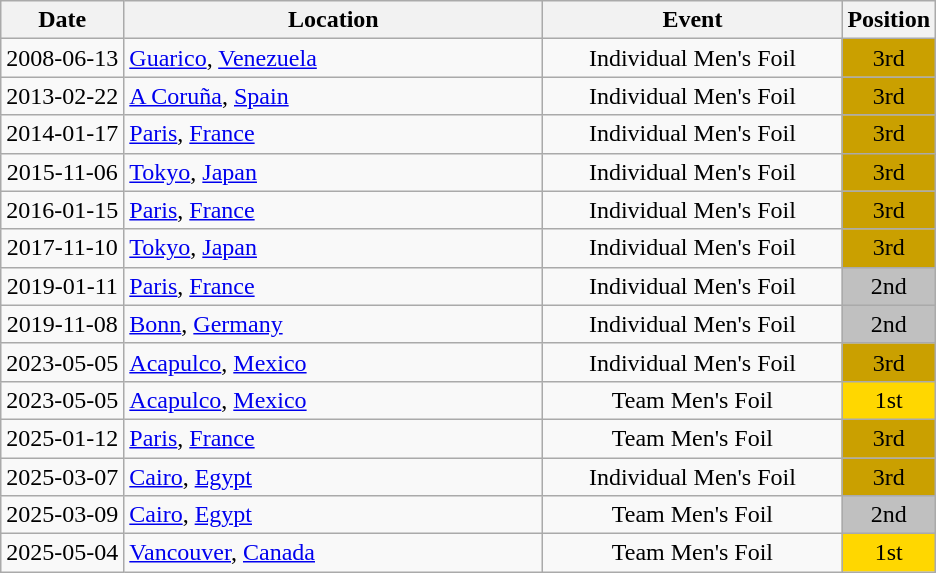<table class="wikitable" style="text-align:center;">
<tr>
<th>Date</th>
<th style="width:17em">Location</th>
<th style="width:12em">Event</th>
<th>Position</th>
</tr>
<tr>
<td>2008-06-13</td>
<td rowspan="1" align="left"> <a href='#'>Guarico</a>, <a href='#'>Venezuela</a></td>
<td>Individual Men's Foil</td>
<td bgcolor="caramel">3rd</td>
</tr>
<tr>
<td>2013-02-22</td>
<td rowspan="1" align="left"> <a href='#'>A Coruña</a>, <a href='#'>Spain</a></td>
<td>Individual Men's Foil</td>
<td bgcolor="caramel">3rd</td>
</tr>
<tr>
<td>2014-01-17</td>
<td rowspan="1" align="left"> <a href='#'>Paris</a>, <a href='#'>France</a></td>
<td>Individual Men's Foil</td>
<td bgcolor="caramel">3rd</td>
</tr>
<tr>
<td>2015-11-06</td>
<td rowspan="1" align="left"> <a href='#'>Tokyo</a>, <a href='#'>Japan</a></td>
<td>Individual Men's Foil</td>
<td bgcolor="caramel">3rd</td>
</tr>
<tr>
<td>2016-01-15</td>
<td rowspan="1" align="left"> <a href='#'>Paris</a>, <a href='#'>France</a></td>
<td>Individual Men's Foil</td>
<td bgcolor="caramel">3rd</td>
</tr>
<tr>
<td>2017-11-10</td>
<td rowspan="1" align="left"> <a href='#'>Tokyo</a>, <a href='#'>Japan</a></td>
<td>Individual Men's Foil</td>
<td bgcolor="caramel">3rd</td>
</tr>
<tr>
<td>2019-01-11</td>
<td rowspan="1" align="left"> <a href='#'>Paris</a>, <a href='#'>France</a></td>
<td>Individual Men's Foil</td>
<td bgcolor="silver">2nd</td>
</tr>
<tr>
<td>2019-11-08</td>
<td rowspan="1" align="left"> <a href='#'>Bonn</a>, <a href='#'>Germany</a></td>
<td>Individual Men's Foil</td>
<td bgcolor="silver">2nd</td>
</tr>
<tr>
<td>2023-05-05</td>
<td rowspan="1" align="left"> <a href='#'>Acapulco</a>, <a href='#'>Mexico</a></td>
<td>Individual Men's Foil</td>
<td bgcolor="caramel">3rd</td>
</tr>
<tr>
<td>2023-05-05</td>
<td rowspan="1" align="left"> <a href='#'>Acapulco</a>, <a href='#'>Mexico</a></td>
<td>Team Men's Foil</td>
<td bgcolor="gold">1st</td>
</tr>
<tr>
<td>2025-01-12</td>
<td rowspan="1" align="left"> <a href='#'>Paris</a>, <a href='#'>France</a></td>
<td>Team Men's Foil</td>
<td bgcolor="caramel">3rd</td>
</tr>
<tr>
<td>2025-03-07</td>
<td rowspan="1" align="left"> <a href='#'>Cairo</a>, <a href='#'>Egypt</a></td>
<td>Individual Men's Foil</td>
<td bgcolor="caramel">3rd</td>
</tr>
<tr>
<td>2025-03-09</td>
<td rowspan="1" align="left"> <a href='#'>Cairo</a>, <a href='#'>Egypt</a></td>
<td>Team Men's Foil</td>
<td bgcolor="silver">2nd</td>
</tr>
<tr>
<td>2025-05-04</td>
<td rowspan="1" align="left"> <a href='#'>Vancouver</a>, <a href='#'>Canada</a></td>
<td>Team Men's Foil</td>
<td bgcolor="gold">1st</td>
</tr>
</table>
